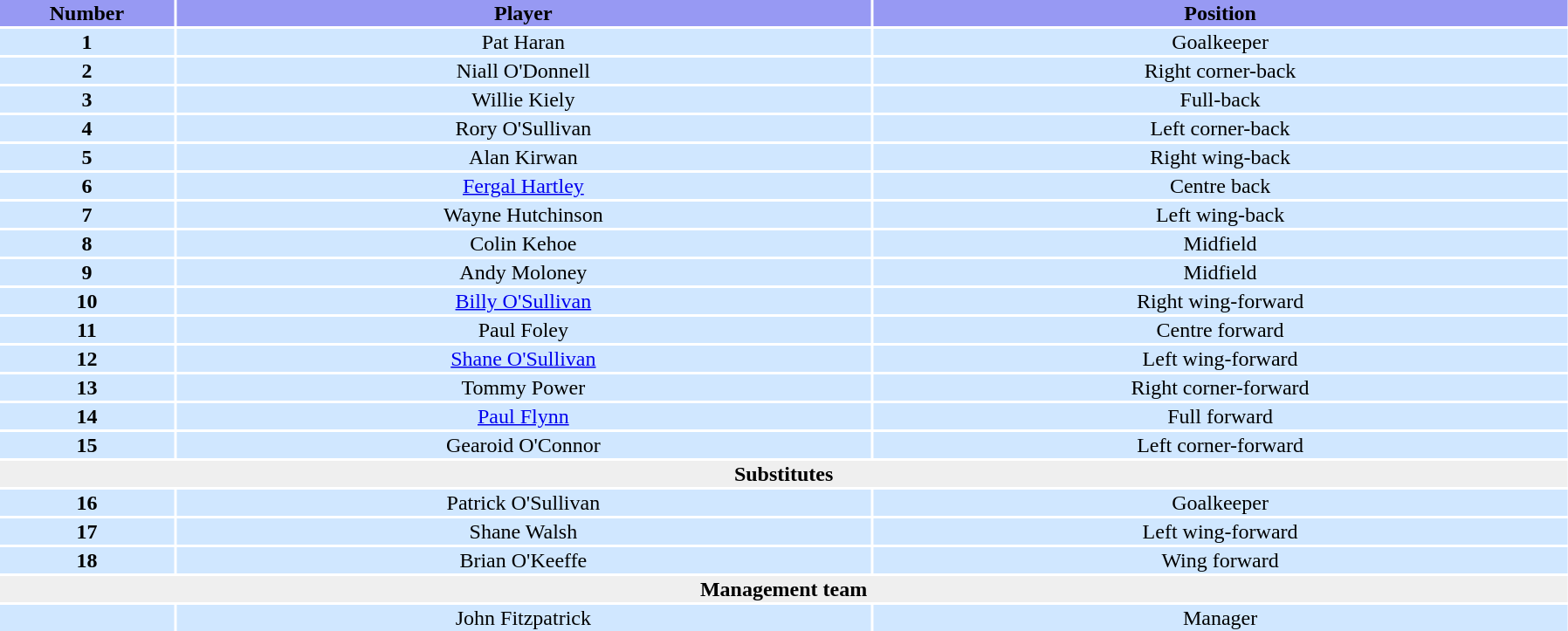<table width=95%>
<tr bgcolor=#9799F3>
<th width=5%>Number</th>
<th width=20%>Player</th>
<th width=20%>Position</th>
</tr>
<tr bgcolor=#D0E7FF>
<td align=center><strong>1</strong></td>
<td align=center>Pat Haran</td>
<td align=center>Goalkeeper</td>
</tr>
<tr bgcolor=#D0E7FF>
<td align=center><strong>2</strong></td>
<td align=center>Niall O'Donnell</td>
<td align=center>Right corner-back</td>
</tr>
<tr bgcolor=#D0E7FF>
<td align=center><strong>3</strong></td>
<td align=center>Willie Kiely</td>
<td align=center>Full-back</td>
</tr>
<tr bgcolor=#D0E7FF>
<td align=center><strong>4</strong></td>
<td align=center>Rory O'Sullivan</td>
<td align=center>Left corner-back</td>
</tr>
<tr bgcolor=#D0E7FF>
<td align=center><strong>5</strong></td>
<td align=center>Alan Kirwan</td>
<td align=center>Right wing-back</td>
</tr>
<tr bgcolor=#D0E7FF>
<td align=center><strong>6</strong></td>
<td align=center><a href='#'>Fergal Hartley</a></td>
<td align=center>Centre back</td>
</tr>
<tr bgcolor=#D0E7FF>
<td align=center><strong>7</strong></td>
<td align=center>Wayne Hutchinson</td>
<td align=center>Left wing-back</td>
</tr>
<tr bgcolor=#D0E7FF>
<td align=center><strong>8</strong></td>
<td align=center>Colin Kehoe</td>
<td align=center>Midfield</td>
</tr>
<tr bgcolor=#D0E7FF>
<td align=center><strong>9</strong></td>
<td align=center>Andy Moloney</td>
<td align=center>Midfield</td>
</tr>
<tr bgcolor=#D0E7FF>
<td align=center><strong>10</strong></td>
<td align=center><a href='#'>Billy O'Sullivan</a></td>
<td align=center>Right wing-forward</td>
</tr>
<tr bgcolor=#D0E7FF>
<td align=center><strong>11</strong></td>
<td align=center>Paul Foley</td>
<td align=center>Centre forward</td>
</tr>
<tr bgcolor=#D0E7FF>
<td align=center><strong>12</strong></td>
<td align=center><a href='#'>Shane O'Sullivan</a></td>
<td align=center>Left wing-forward</td>
</tr>
<tr bgcolor=#D0E7FF>
<td align=center><strong>13</strong></td>
<td align=center>Tommy Power</td>
<td align=center>Right corner-forward</td>
</tr>
<tr bgcolor=#D0E7FF>
<td align=center><strong>14</strong></td>
<td align=center><a href='#'>Paul Flynn</a></td>
<td align=center>Full forward</td>
</tr>
<tr bgcolor=#D0E7FF>
<td align=center><strong>15</strong></td>
<td align=center>Gearoid O'Connor</td>
<td align=center>Left corner-forward</td>
</tr>
<tr>
<th colspan=6 bgcolor=#EFEFEF>Substitutes</th>
</tr>
<tr bgcolor=#D0E7FF>
<td align=center><strong>16</strong></td>
<td align=center>Patrick O'Sullivan</td>
<td align=center>Goalkeeper</td>
</tr>
<tr bgcolor=#D0E7FF>
<td align=center><strong>17</strong></td>
<td align=center>Shane Walsh</td>
<td align=center>Left wing-forward</td>
</tr>
<tr bgcolor=#D0E7FF>
<td align=center><strong>18</strong></td>
<td align=center>Brian O'Keeffe</td>
<td align=center>Wing forward</td>
</tr>
<tr>
<th colspan=6 bgcolor=#EFEFEF>Management team</th>
</tr>
<tr bgcolor=#D0E7FF>
<td align=center></td>
<td align=center>John Fitzpatrick</td>
<td align=center>Manager</td>
</tr>
</table>
